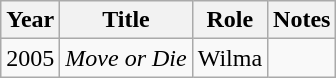<table class="wikitable sortable">
<tr>
<th>Year</th>
<th>Title</th>
<th>Role</th>
<th>Notes</th>
</tr>
<tr>
<td>2005</td>
<td><em>Move or Die</em></td>
<td>Wilma</td>
<td></td>
</tr>
</table>
